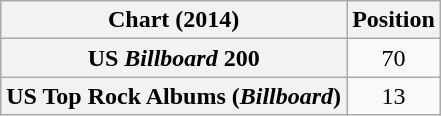<table class="wikitable sortable plainrowheaders" style="text-align:center">
<tr>
<th scope="col">Chart (2014)</th>
<th scope="col">Position</th>
</tr>
<tr>
<th scope="row">US <em>Billboard</em> 200</th>
<td style="text-align:center;">70</td>
</tr>
<tr>
<th scope="row">US Top Rock Albums (<em>Billboard</em>)</th>
<td style="text-align:center;">13</td>
</tr>
</table>
